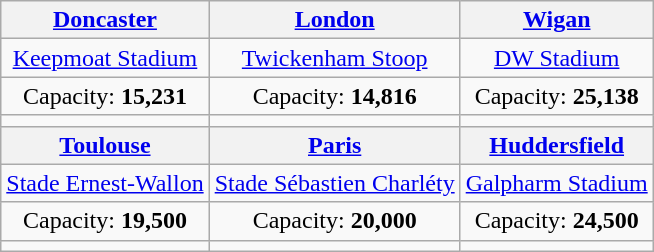<table class="wikitable" style="text-align:center">
<tr>
<th><a href='#'>Doncaster</a></th>
<th><a href='#'>London</a></th>
<th><a href='#'>Wigan</a></th>
</tr>
<tr>
<td><a href='#'>Keepmoat Stadium</a></td>
<td><a href='#'>Twickenham Stoop</a></td>
<td><a href='#'>DW Stadium</a></td>
</tr>
<tr>
<td>Capacity: <strong>15,231</strong></td>
<td>Capacity: <strong>14,816</strong></td>
<td>Capacity: <strong>25,138</strong></td>
</tr>
<tr>
<td></td>
<td></td>
<td></td>
</tr>
<tr>
<th><a href='#'>Toulouse</a></th>
<th><a href='#'>Paris</a></th>
<th><a href='#'>Huddersfield</a></th>
</tr>
<tr>
<td><a href='#'>Stade Ernest-Wallon</a></td>
<td><a href='#'>Stade Sébastien Charléty</a></td>
<td><a href='#'>Galpharm Stadium</a></td>
</tr>
<tr>
<td>Capacity: <strong>19,500</strong></td>
<td>Capacity: <strong>20,000</strong></td>
<td>Capacity: <strong>24,500</strong></td>
</tr>
<tr>
<td></td>
<td></td>
<td></td>
</tr>
</table>
